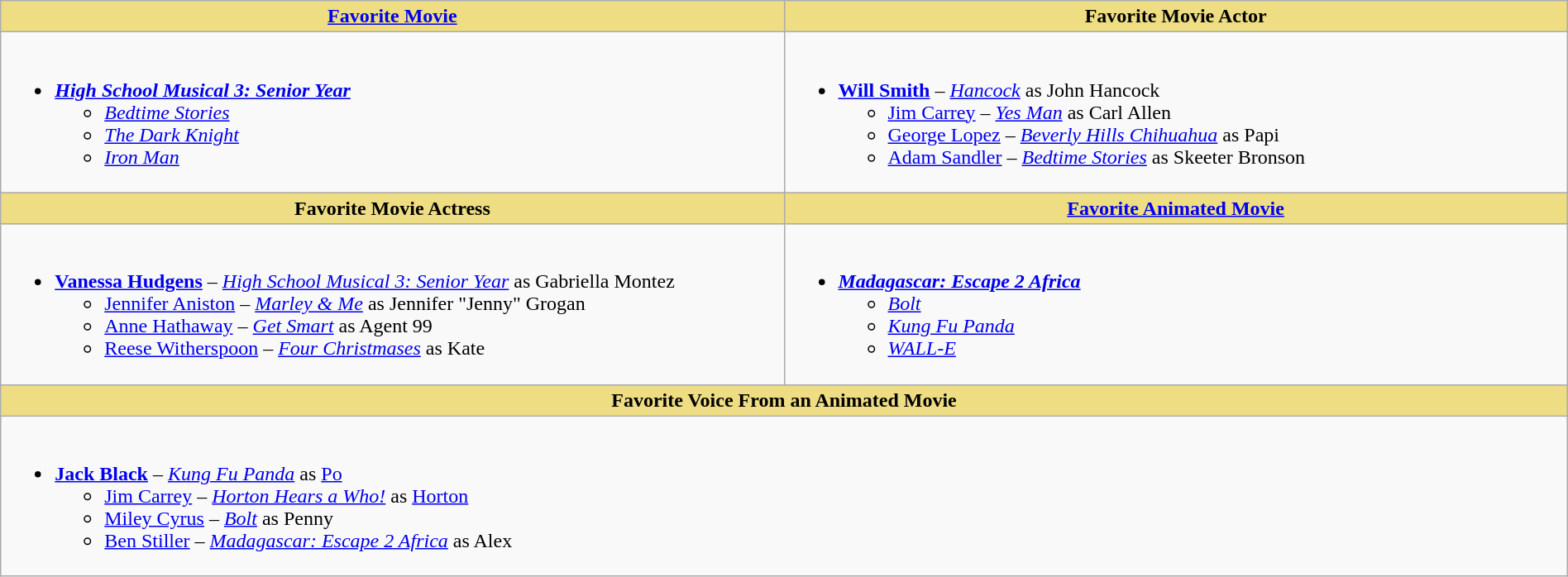<table class="wikitable" style="width:100%;">
<tr>
<th style="background:#EEDD82; width:50%"><a href='#'>Favorite Movie</a></th>
<th style="background:#EEDD82; width:50%">Favorite Movie Actor</th>
</tr>
<tr>
<td valign="top"><br><ul><li><strong><em><a href='#'>High School Musical 3: Senior Year</a></em></strong><ul><li><em><a href='#'>Bedtime Stories</a></em></li><li><em><a href='#'>The Dark Knight</a></em></li><li><em><a href='#'>Iron Man</a></em></li></ul></li></ul></td>
<td valign="top"><br><ul><li><strong><a href='#'>Will Smith</a></strong> – <em><a href='#'>Hancock</a></em> as John Hancock<ul><li><a href='#'>Jim Carrey</a> – <em><a href='#'>Yes Man</a></em> as Carl Allen</li><li><a href='#'>George Lopez</a> – <em><a href='#'>Beverly Hills Chihuahua</a></em> as Papi</li><li><a href='#'>Adam Sandler</a> – <em><a href='#'>Bedtime Stories</a></em> as Skeeter Bronson</li></ul></li></ul></td>
</tr>
<tr>
<th style="background:#EEDD82; width:50%">Favorite Movie Actress</th>
<th style="background:#EEDD82; width:50%"><a href='#'>Favorite Animated Movie</a></th>
</tr>
<tr>
<td valign="top"><br><ul><li><strong><a href='#'>Vanessa Hudgens</a></strong> – <em><a href='#'>High School Musical 3: Senior Year</a></em> as Gabriella Montez<ul><li><a href='#'>Jennifer Aniston</a> – <em><a href='#'>Marley & Me</a></em> as Jennifer "Jenny" Grogan</li><li><a href='#'>Anne Hathaway</a> – <em><a href='#'>Get Smart</a></em> as Agent 99</li><li><a href='#'>Reese Witherspoon</a> – <em><a href='#'>Four Christmases</a></em> as Kate</li></ul></li></ul></td>
<td valign="top"><br><ul><li><strong><em><a href='#'>Madagascar: Escape 2 Africa</a></em></strong><ul><li><em><a href='#'>Bolt</a></em></li><li><em><a href='#'>Kung Fu Panda</a></em></li><li><em><a href='#'>WALL-E</a></em></li></ul></li></ul></td>
</tr>
<tr>
<th style="background:#EEDD82;" colspan="2">Favorite Voice From an Animated Movie</th>
</tr>
<tr>
<td colspan="2" valign="top"><br><ul><li><strong><a href='#'>Jack Black</a></strong> – <em><a href='#'>Kung Fu Panda</a></em> as <a href='#'>Po</a><ul><li><a href='#'>Jim Carrey</a> – <em><a href='#'>Horton Hears a Who!</a></em> as <a href='#'>Horton</a></li><li><a href='#'>Miley Cyrus</a> – <em><a href='#'>Bolt</a></em> as Penny</li><li><a href='#'>Ben Stiller</a> – <em><a href='#'>Madagascar: Escape 2 Africa</a></em> as Alex</li></ul></li></ul></td>
</tr>
</table>
